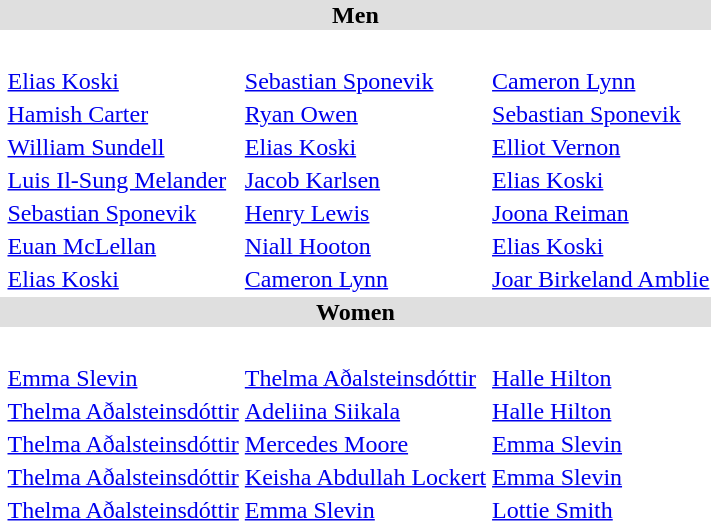<table>
<tr style="background:#dfdfdf;">
<td colspan="4" style="text-align:center;"><strong>Men</strong></td>
</tr>
<tr>
<th scope=row style="text-align:left"><br></th>
<td><br></td>
<td><br></td>
<td><br></td>
</tr>
<tr>
<th scope=row style="text-align:left"><br></th>
<td> <a href='#'>Elias Koski</a></td>
<td> <a href='#'>Sebastian Sponevik</a></td>
<td> <a href='#'>Cameron Lynn</a></td>
</tr>
<tr>
<th scope=row style="text-align:left"><br></th>
<td> <a href='#'>Hamish Carter</a></td>
<td> <a href='#'>Ryan Owen</a></td>
<td> <a href='#'>Sebastian Sponevik</a></td>
</tr>
<tr>
<th scope=row style="text-align:left"><br></th>
<td> <a href='#'>William Sundell</a></td>
<td> <a href='#'>Elias Koski</a></td>
<td> <a href='#'>Elliot Vernon</a></td>
</tr>
<tr>
<th scope=row style="text-align:left"><br></th>
<td> <a href='#'>Luis Il-Sung Melander</a></td>
<td> <a href='#'>Jacob Karlsen</a></td>
<td> <a href='#'>Elias Koski</a></td>
</tr>
<tr>
<th scope=row style="text-align:left"><br></th>
<td> <a href='#'>Sebastian Sponevik</a></td>
<td> <a href='#'>Henry Lewis</a></td>
<td> <a href='#'>Joona Reiman</a></td>
</tr>
<tr>
<th scope=row style="text-align:left"><br></th>
<td> <a href='#'>Euan McLellan</a></td>
<td> <a href='#'>Niall Hooton</a></td>
<td> <a href='#'>Elias Koski</a></td>
</tr>
<tr>
<th scope=row style="text-align:left"><br></th>
<td> <a href='#'>Elias Koski</a></td>
<td> <a href='#'>Cameron Lynn</a></td>
<td> <a href='#'>Joar Birkeland Amblie</a></td>
</tr>
<tr style="background:#dfdfdf;">
<td colspan="4" style="text-align:center;"><strong>Women</strong></td>
</tr>
<tr>
<th scope=row style="text-align:left"><br></th>
<td><br></td>
<td><br></td>
<td><br></td>
</tr>
<tr>
<th scope=row style="text-align:left"><br></th>
<td> <a href='#'>Emma Slevin</a></td>
<td> <a href='#'>Thelma Aðalsteinsdóttir</a></td>
<td> <a href='#'>Halle Hilton</a></td>
</tr>
<tr>
<th scope=row style="text-align:left"><br></th>
<td> <a href='#'>Thelma Aðalsteinsdóttir</a></td>
<td> <a href='#'>Adeliina Siikala</a></td>
<td> <a href='#'>Halle Hilton</a></td>
</tr>
<tr>
<th scope=row style="text-align:left"><br></th>
<td> <a href='#'>Thelma Aðalsteinsdóttir</a></td>
<td> <a href='#'>Mercedes Moore</a></td>
<td> <a href='#'>Emma Slevin</a></td>
</tr>
<tr>
<th scope=row style="text-align:left"><br></th>
<td> <a href='#'>Thelma Aðalsteinsdóttir</a></td>
<td> <a href='#'>Keisha Abdullah Lockert</a></td>
<td> <a href='#'>Emma Slevin</a></td>
</tr>
<tr>
<th scope=row style="text-align:left"><br></th>
<td> <a href='#'>Thelma Aðalsteinsdóttir</a></td>
<td> <a href='#'>Emma Slevin</a></td>
<td> <a href='#'>Lottie Smith</a></td>
</tr>
</table>
